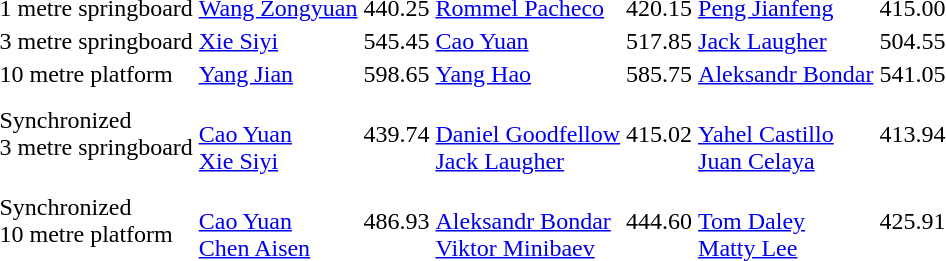<table>
<tr>
<td>1 metre springboard<br></td>
<td><a href='#'>Wang Zongyuan</a><br></td>
<td>440.25</td>
<td><a href='#'>Rommel Pacheco</a><br></td>
<td>420.15</td>
<td><a href='#'>Peng Jianfeng</a><br></td>
<td>415.00</td>
</tr>
<tr>
<td>3 metre springboard<br></td>
<td><a href='#'>Xie Siyi</a><br></td>
<td>545.45</td>
<td><a href='#'>Cao Yuan</a><br></td>
<td>517.85</td>
<td><a href='#'>Jack Laugher</a><br></td>
<td>504.55</td>
</tr>
<tr>
<td>10 metre platform<br></td>
<td><a href='#'>Yang Jian</a><br></td>
<td>598.65</td>
<td><a href='#'>Yang Hao</a><br></td>
<td>585.75</td>
<td><a href='#'>Aleksandr Bondar</a><br></td>
<td>541.05</td>
</tr>
<tr>
<td>Synchronized<br>3 metre springboard<br></td>
<td><br><a href='#'>Cao Yuan</a><br><a href='#'>Xie Siyi</a></td>
<td>439.74</td>
<td><br><a href='#'>Daniel Goodfellow</a><br><a href='#'>Jack Laugher</a></td>
<td>415.02</td>
<td><br><a href='#'>Yahel Castillo</a><br><a href='#'>Juan Celaya</a></td>
<td>413.94</td>
</tr>
<tr>
<td>Synchronized<br>10 metre platform<br></td>
<td><br><a href='#'>Cao Yuan</a><br><a href='#'>Chen Aisen</a></td>
<td>486.93</td>
<td><br><a href='#'>Aleksandr Bondar</a><br><a href='#'>Viktor Minibaev</a></td>
<td>444.60</td>
<td><br><a href='#'>Tom Daley</a><br><a href='#'>Matty Lee</a></td>
<td>425.91</td>
</tr>
</table>
